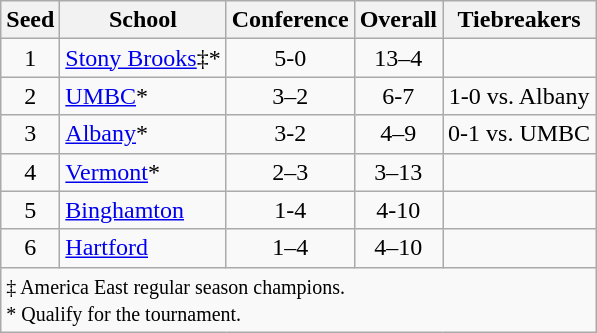<table class="wikitable" style="text-align:center">
<tr>
<th>Seed</th>
<th>School</th>
<th>Conference</th>
<th>Overall</th>
<th>Tiebreakers</th>
</tr>
<tr>
<td>1</td>
<td align=left><a href='#'>Stony Brooks</a>‡*</td>
<td>5-0</td>
<td>13–4</td>
<td></td>
</tr>
<tr>
<td>2</td>
<td align=left><a href='#'>UMBC</a>*</td>
<td>3–2</td>
<td>6-7</td>
<td>1-0 vs. Albany</td>
</tr>
<tr>
<td>3</td>
<td align=left><a href='#'>Albany</a>*</td>
<td>3-2</td>
<td>4–9</td>
<td>0-1 vs. UMBC</td>
</tr>
<tr>
<td>4</td>
<td align=left><a href='#'>Vermont</a>*</td>
<td>2–3</td>
<td>3–13</td>
<td></td>
</tr>
<tr>
<td>5</td>
<td align=left><a href='#'>Binghamton</a></td>
<td>1-4</td>
<td>4-10</td>
<td></td>
</tr>
<tr>
<td>6</td>
<td align=left><a href='#'>Hartford</a></td>
<td>1–4</td>
<td>4–10</td>
<td></td>
</tr>
<tr>
<td colspan=8 align=left><small>‡ America East regular season champions.<br>* Qualify for the tournament.<br></small></td>
</tr>
</table>
